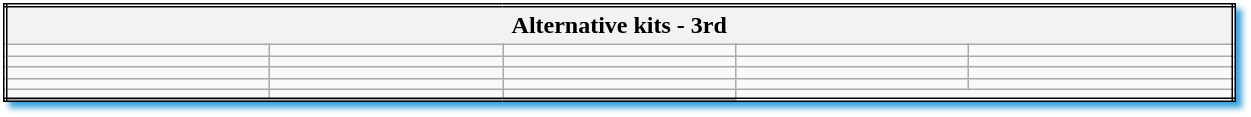<table class="wikitable collapsible collapsed" style="width:65%; border:double #000000; box-shadow: 4px 4px 4px #3ea3dc;">
<tr>
<th colspan=5>Alternative kits - 3rd</th>
</tr>
<tr>
<td></td>
<td></td>
<td></td>
<td></td>
<td></td>
</tr>
<tr>
<td></td>
<td></td>
<td></td>
<td></td>
<td></td>
</tr>
<tr>
<td></td>
<td></td>
<td></td>
<td></td>
<td></td>
</tr>
<tr>
<td></td>
<td></td>
<td></td>
<td></td>
<td></td>
</tr>
<tr>
<td></td>
<td></td>
<td></td>
</tr>
<tr>
</tr>
</table>
